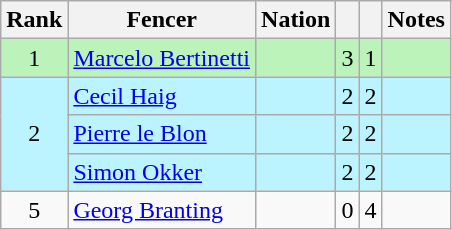<table class="wikitable sortable" style="text-align:center">
<tr>
<th>Rank</th>
<th>Fencer</th>
<th>Nation</th>
<th></th>
<th></th>
<th>Notes</th>
</tr>
<tr bgcolor=bbf3bb>
<td>1</td>
<td align=left><a href='#'>Marcelo Bertinetti</a></td>
<td align=left></td>
<td>3</td>
<td>1</td>
<td></td>
</tr>
<tr bgcolor=bbf3ff>
<td rowspan=3>2</td>
<td align=left><a href='#'>Cecil Haig</a></td>
<td align=left></td>
<td>2</td>
<td>2</td>
<td></td>
</tr>
<tr bgcolor=bbf3ff>
<td align=left><a href='#'>Pierre le Blon</a></td>
<td align=left></td>
<td>2</td>
<td>2</td>
<td></td>
</tr>
<tr bgcolor=bbf3ff>
<td align=left><a href='#'>Simon Okker</a></td>
<td align=left></td>
<td>2</td>
<td>2</td>
<td></td>
</tr>
<tr>
<td>5</td>
<td align=left><a href='#'>Georg Branting</a></td>
<td align=left></td>
<td>0</td>
<td>4</td>
<td></td>
</tr>
</table>
